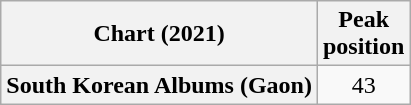<table class="wikitable sortable plainrowheaders" style="text-align:center">
<tr>
<th>Chart (2021)</th>
<th>Peak<br>position</th>
</tr>
<tr>
<th scope="row">South Korean Albums (Gaon)</th>
<td>43</td>
</tr>
</table>
